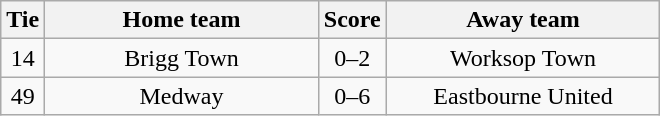<table class="wikitable" style="text-align:center;">
<tr>
<th width=20>Tie</th>
<th width=175>Home team</th>
<th width=20>Score</th>
<th width=175>Away team</th>
</tr>
<tr>
<td>14</td>
<td>Brigg Town</td>
<td>0–2</td>
<td>Worksop Town</td>
</tr>
<tr>
<td>49</td>
<td>Medway</td>
<td>0–6</td>
<td>Eastbourne United</td>
</tr>
</table>
